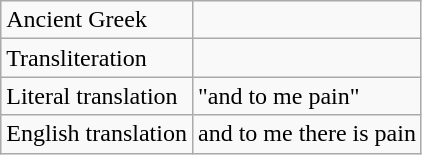<table class="wikitable">
<tr>
<td>Ancient Greek</td>
<td></td>
</tr>
<tr>
<td>Transliteration</td>
<td></td>
</tr>
<tr>
<td>Literal translation</td>
<td>"and to me pain"</td>
</tr>
<tr>
<td>English translation</td>
<td>and to me there is pain</td>
</tr>
</table>
